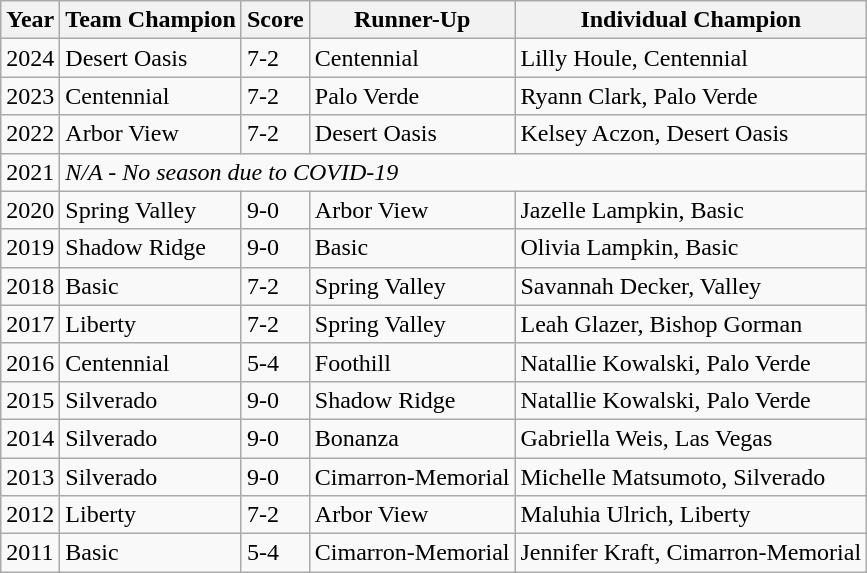<table class="wikitable">
<tr>
<th>Year</th>
<th>Team Champion</th>
<th>Score</th>
<th>Runner-Up</th>
<th>Individual Champion</th>
</tr>
<tr>
<td>2024</td>
<td>Desert Oasis</td>
<td>7-2</td>
<td>Centennial</td>
<td>Lilly Houle, Centennial</td>
</tr>
<tr>
<td>2023</td>
<td>Centennial</td>
<td>7-2</td>
<td>Palo Verde</td>
<td>Ryann Clark, Palo Verde</td>
</tr>
<tr>
<td>2022</td>
<td>Arbor View</td>
<td>7-2</td>
<td>Desert Oasis</td>
<td>Kelsey Aczon, Desert Oasis</td>
</tr>
<tr>
<td>2021</td>
<td colspan="4"><em>N/A - No season due to COVID-19</em></td>
</tr>
<tr>
<td>2020</td>
<td>Spring Valley</td>
<td>9-0</td>
<td>Arbor View</td>
<td>Jazelle Lampkin, Basic</td>
</tr>
<tr>
<td>2019</td>
<td>Shadow Ridge</td>
<td>9-0</td>
<td>Basic</td>
<td>Olivia Lampkin, Basic</td>
</tr>
<tr>
<td>2018</td>
<td>Basic</td>
<td>7-2</td>
<td>Spring Valley</td>
<td>Savannah Decker, Valley</td>
</tr>
<tr>
<td>2017</td>
<td>Liberty</td>
<td>7-2</td>
<td>Spring Valley</td>
<td>Leah Glazer, Bishop Gorman</td>
</tr>
<tr>
<td>2016</td>
<td>Centennial</td>
<td>5-4</td>
<td>Foothill</td>
<td>Natallie Kowalski, Palo Verde</td>
</tr>
<tr>
<td>2015</td>
<td>Silverado</td>
<td>9-0</td>
<td>Shadow Ridge</td>
<td>Natallie Kowalski, Palo Verde</td>
</tr>
<tr>
<td>2014</td>
<td>Silverado</td>
<td>9-0</td>
<td>Bonanza</td>
<td>Gabriella Weis, Las Vegas</td>
</tr>
<tr>
<td>2013</td>
<td>Silverado</td>
<td>9-0</td>
<td>Cimarron-Memorial</td>
<td>Michelle Matsumoto, Silverado</td>
</tr>
<tr>
<td>2012</td>
<td>Liberty</td>
<td>7-2</td>
<td>Arbor View</td>
<td>Maluhia Ulrich, Liberty</td>
</tr>
<tr>
<td>2011</td>
<td>Basic</td>
<td>5-4</td>
<td>Cimarron-Memorial</td>
<td>Jennifer Kraft, Cimarron-Memorial</td>
</tr>
</table>
